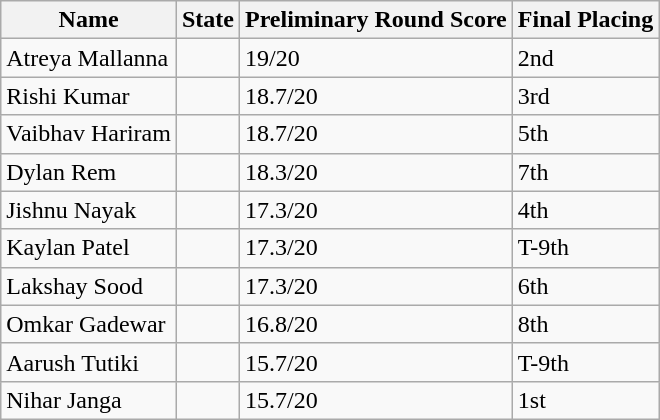<table class="wikitable">
<tr>
<th>Name</th>
<th>State</th>
<th>Preliminary Round Score</th>
<th>Final Placing</th>
</tr>
<tr>
<td>Atreya Mallanna</td>
<td></td>
<td>19/20</td>
<td>2nd</td>
</tr>
<tr>
<td>Rishi Kumar</td>
<td></td>
<td>18.7/20</td>
<td>3rd</td>
</tr>
<tr>
<td>Vaibhav Hariram</td>
<td></td>
<td>18.7/20</td>
<td>5th</td>
</tr>
<tr>
<td>Dylan Rem</td>
<td></td>
<td>18.3/20</td>
<td>7th</td>
</tr>
<tr>
<td>Jishnu Nayak</td>
<td></td>
<td>17.3/20</td>
<td>4th</td>
</tr>
<tr>
<td>Kaylan Patel</td>
<td></td>
<td>17.3/20</td>
<td>T-9th</td>
</tr>
<tr>
<td>Lakshay Sood</td>
<td></td>
<td>17.3/20</td>
<td>6th</td>
</tr>
<tr>
<td>Omkar Gadewar</td>
<td></td>
<td>16.8/20</td>
<td>8th</td>
</tr>
<tr>
<td>Aarush Tutiki</td>
<td></td>
<td>15.7/20</td>
<td>T-9th</td>
</tr>
<tr>
<td>Nihar Janga</td>
<td></td>
<td>15.7/20</td>
<td>1st</td>
</tr>
</table>
